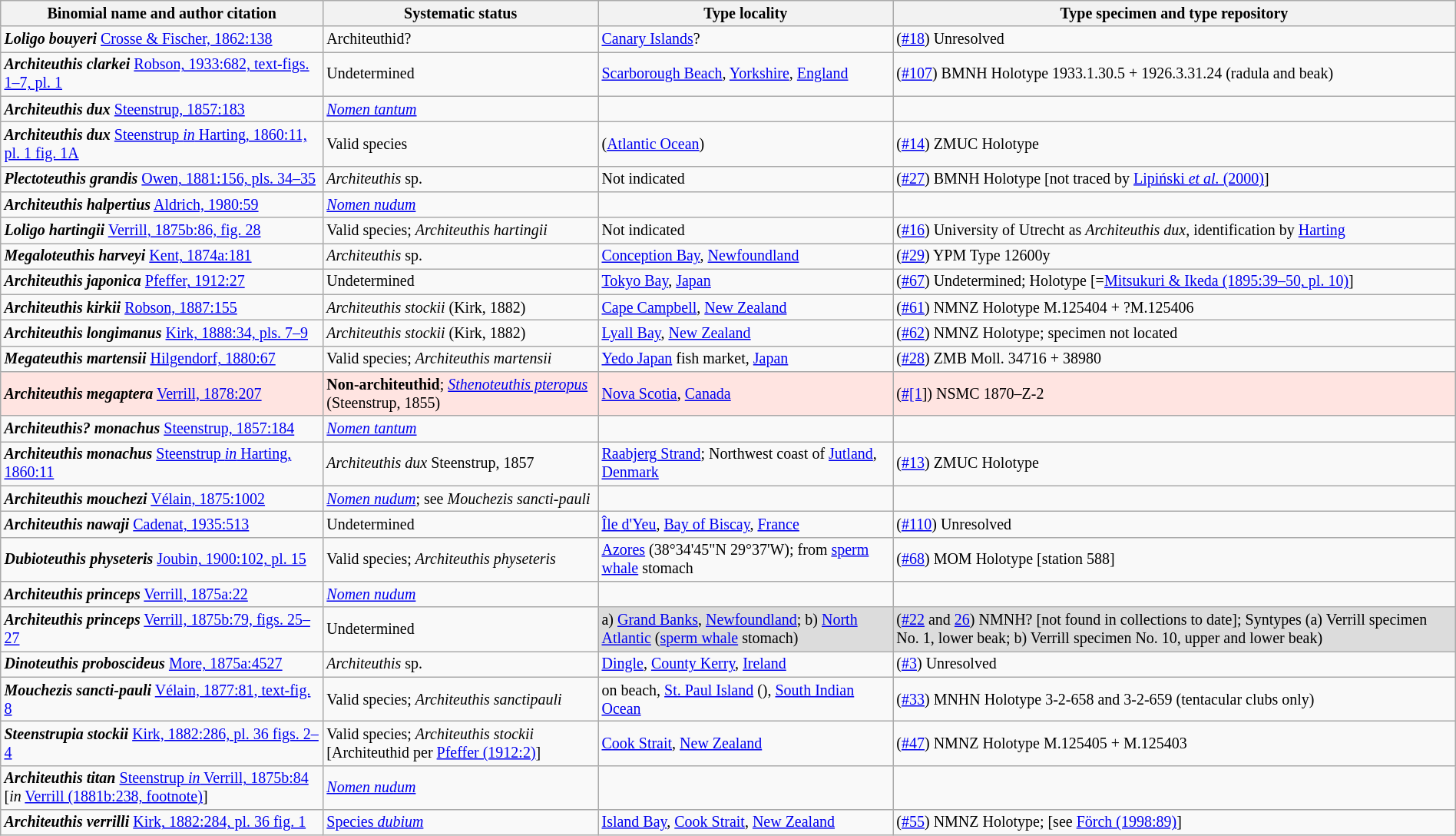<table class="wikitable" style="font-size: smaller; width: 100%; text-align: left;">
<tr>
<th>Binomial name and author citation</th>
<th>Systematic status</th>
<th>Type locality</th>
<th>Type specimen and type repository</th>
</tr>
<tr>
<td><strong><em>Loligo bouyeri</em></strong> <a href='#'>Crosse & Fischer, 1862:138</a></td>
<td>Architeuthid?</td>
<td><a href='#'>Canary Islands</a>?</td>
<td>(<a href='#'>#18</a>) Unresolved</td>
</tr>
<tr>
<td><strong><em>Architeuthis clarkei</em></strong> <a href='#'>Robson, 1933:682, text-figs. 1–7, pl. 1</a></td>
<td>Undetermined</td>
<td><a href='#'>Scarborough Beach</a>, <a href='#'>Yorkshire</a>, <a href='#'>England</a></td>
<td>(<a href='#'>#107</a>) BMNH Holotype 1933.1.30.5 + 1926.3.31.24 (radula and beak)</td>
</tr>
<tr>
<td><strong><em>Architeuthis dux</em></strong> <a href='#'>Steenstrup, 1857:183</a></td>
<td><em><a href='#'>Nomen tantum</a></em></td>
<td></td>
<td></td>
</tr>
<tr>
<td><strong><em>Architeuthis dux</em></strong> <a href='#'>Steenstrup <em>in</em> Harting, 1860:11, pl. 1 fig. 1A</a></td>
<td>Valid species</td>
<td> (<a href='#'>Atlantic Ocean</a>)</td>
<td>(<a href='#'>#14</a>) ZMUC Holotype</td>
</tr>
<tr>
<td><strong><em>Plectoteuthis grandis</em></strong> <a href='#'>Owen, 1881:156, pls. 34–35</a></td>
<td><em>Architeuthis</em> sp.</td>
<td>Not indicated</td>
<td>(<a href='#'>#27</a>) BMNH Holotype [not traced by <a href='#'>Lipiński <em>et al.</em> (2000)</a>]</td>
</tr>
<tr>
<td><strong><em>Architeuthis halpertius</em></strong> <a href='#'>Aldrich, 1980:59</a></td>
<td><em><a href='#'>Nomen nudum</a></em></td>
<td></td>
<td></td>
</tr>
<tr>
<td><strong><em>Loligo hartingii</em></strong> <a href='#'>Verrill, 1875b:86, fig. 28</a></td>
<td>Valid species; <em>Architeuthis hartingii</em></td>
<td>Not indicated</td>
<td>(<a href='#'>#16</a>) University of Utrecht as <em>Architeuthis dux</em>, identification by <a href='#'>Harting</a></td>
</tr>
<tr>
<td><strong><em>Megaloteuthis harveyi</em></strong> <a href='#'>Kent, 1874a:181</a></td>
<td><em>Architeuthis</em> sp.</td>
<td><a href='#'>Conception Bay</a>, <a href='#'>Newfoundland</a></td>
<td>(<a href='#'>#29</a>) YPM Type 12600y</td>
</tr>
<tr>
<td><strong><em>Architeuthis japonica</em></strong> <a href='#'>Pfeffer, 1912:27</a></td>
<td>Undetermined</td>
<td><a href='#'>Tokyo Bay</a>, <a href='#'>Japan</a></td>
<td>(<a href='#'>#67</a>) Undetermined; Holotype [=<a href='#'>Mitsukuri & Ikeda (1895:39–50, pl. 10)</a>]</td>
</tr>
<tr>
<td><strong><em>Architeuthis kirkii</em></strong> <a href='#'>Robson, 1887:155</a></td>
<td><em>Architeuthis stockii</em> (Kirk, 1882)</td>
<td><a href='#'>Cape Campbell</a>, <a href='#'>New Zealand</a></td>
<td>(<a href='#'>#61</a>) NMNZ Holotype M.125404 + ?M.125406</td>
</tr>
<tr>
<td><strong><em>Architeuthis longimanus</em></strong> <a href='#'>Kirk, 1888:34, pls. 7–9</a></td>
<td><em>Architeuthis stockii</em> (Kirk, 1882)</td>
<td><a href='#'>Lyall Bay</a>, <a href='#'>New Zealand</a></td>
<td>(<a href='#'>#62</a>) NMNZ Holotype; specimen not located</td>
</tr>
<tr>
<td><strong><em>Megateuthis martensii</em></strong> <a href='#'>Hilgendorf, 1880:67</a></td>
<td>Valid species; <em>Architeuthis martensii</em></td>
<td><a href='#'>Yedo Japan</a> fish market, <a href='#'>Japan</a></td>
<td>(<a href='#'>#28</a>) ZMB Moll. 34716 + 38980</td>
</tr>
<tr style="background:MistyRose;">
<td><strong><em>Architeuthis megaptera</em></strong> <a href='#'>Verrill, 1878:207</a></td>
<td><strong>Non-architeuthid</strong>; <em><a href='#'>Sthenoteuthis pteropus</a></em> (Steenstrup, 1855)</td>
<td><a href='#'>Nova Scotia</a>, <a href='#'>Canada</a></td>
<td>(<a href='#'>#[1</a>]) NSMC 1870–Z-2</td>
</tr>
<tr>
<td><strong><em>Architeuthis? monachus</em></strong> <a href='#'>Steenstrup, 1857:184</a></td>
<td><em><a href='#'>Nomen tantum</a></em></td>
<td></td>
<td></td>
</tr>
<tr>
<td><strong><em>Architeuthis monachus</em></strong> <a href='#'>Steenstrup <em>in</em> Harting, 1860:11</a></td>
<td><em>Architeuthis dux</em> Steenstrup, 1857</td>
<td><a href='#'>Raabjerg Strand</a>; Northwest coast of <a href='#'>Jutland</a>, <a href='#'>Denmark</a></td>
<td>(<a href='#'>#13</a>) ZMUC Holotype</td>
</tr>
<tr>
<td><strong><em>Architeuthis mouchezi</em></strong> <a href='#'>Vélain, 1875:1002</a></td>
<td><em><a href='#'>Nomen nudum</a></em>; see <em>Mouchezis sancti-pauli</em></td>
<td></td>
<td></td>
</tr>
<tr>
<td><strong><em>Architeuthis nawaji</em></strong> <a href='#'>Cadenat, 1935:513</a></td>
<td>Undetermined</td>
<td><a href='#'>Île d'Yeu</a>, <a href='#'>Bay of Biscay</a>, <a href='#'>France</a></td>
<td>(<a href='#'>#110</a>) Unresolved</td>
</tr>
<tr>
<td><strong><em>Dubioteuthis physeteris</em></strong> <a href='#'>Joubin, 1900:102, pl. 15</a></td>
<td>Valid species; <em>Architeuthis physeteris</em></td>
<td><a href='#'>Azores</a> (38°34'45"N 29°37'W); from <a href='#'>sperm whale</a> stomach</td>
<td>(<a href='#'>#68</a>) MOM Holotype [station 588]</td>
</tr>
<tr>
<td><strong><em>Architeuthis princeps</em></strong> <a href='#'>Verrill, 1875a:22</a></td>
<td><em><a href='#'>Nomen nudum</a></em></td>
<td></td>
<td></td>
</tr>
<tr>
<td><strong><em>Architeuthis princeps</em></strong> <a href='#'>Verrill, 1875b:79, figs. 25–27</a></td>
<td>Undetermined</td>
<td style="background: Gainsboro">a) <a href='#'>Grand Banks</a>, <a href='#'>Newfoundland</a>; b) <a href='#'>North Atlantic</a> (<a href='#'>sperm whale</a> stomach)</td>
<td style="background: Gainsboro">(<a href='#'>#22</a> and <a href='#'>26</a>) NMNH? [not found in collections to date]; Syntypes (a) Verrill specimen No. 1, lower beak; b) Verrill specimen No. 10, upper and lower beak)</td>
</tr>
<tr>
<td><strong><em>Dinoteuthis proboscideus</em></strong> <a href='#'>More, 1875a:4527</a></td>
<td><em>Architeuthis</em> sp.</td>
<td><a href='#'>Dingle</a>, <a href='#'>County Kerry</a>, <a href='#'>Ireland</a></td>
<td>(<a href='#'>#3</a>) Unresolved</td>
</tr>
<tr>
<td><strong><em>Mouchezis sancti-pauli</em></strong> <a href='#'>Vélain, 1877:81, text-fig. 8</a></td>
<td>Valid species; <em>Architeuthis sanctipauli</em></td>
<td>on beach, <a href='#'>St. Paul Island</a> (), <a href='#'>South Indian Ocean</a></td>
<td>(<a href='#'>#33</a>) MNHN Holotype 3-2-658 and 3-2-659 (tentacular clubs only)</td>
</tr>
<tr>
<td><strong><em>Steenstrupia stockii</em></strong> <a href='#'>Kirk, 1882:286, pl. 36 figs. 2–4</a></td>
<td>Valid species; <em>Architeuthis stockii</em> [Architeuthid per <a href='#'>Pfeffer (1912:2)</a>]</td>
<td><a href='#'>Cook Strait</a>, <a href='#'>New Zealand</a></td>
<td>(<a href='#'>#47</a>) NMNZ Holotype M.125405 + M.125403</td>
</tr>
<tr>
<td><strong><em>Architeuthis titan</em></strong> <a href='#'>Steenstrup <em>in</em> Verrill, 1875b:84</a> [<em>in</em> <a href='#'>Verrill (1881b:238, footnote)</a>]</td>
<td><em><a href='#'>Nomen nudum</a></em></td>
<td></td>
<td></td>
</tr>
<tr>
<td><strong><em>Architeuthis verrilli</em></strong> <a href='#'>Kirk, 1882:284, pl. 36 fig. 1</a></td>
<td><a href='#'>Species <em>dubium</em></a></td>
<td><a href='#'>Island Bay</a>, <a href='#'>Cook Strait</a>, <a href='#'>New Zealand</a></td>
<td>(<a href='#'>#55</a>) NMNZ Holotype; [see <a href='#'>Förch (1998:89)</a>]</td>
</tr>
</table>
